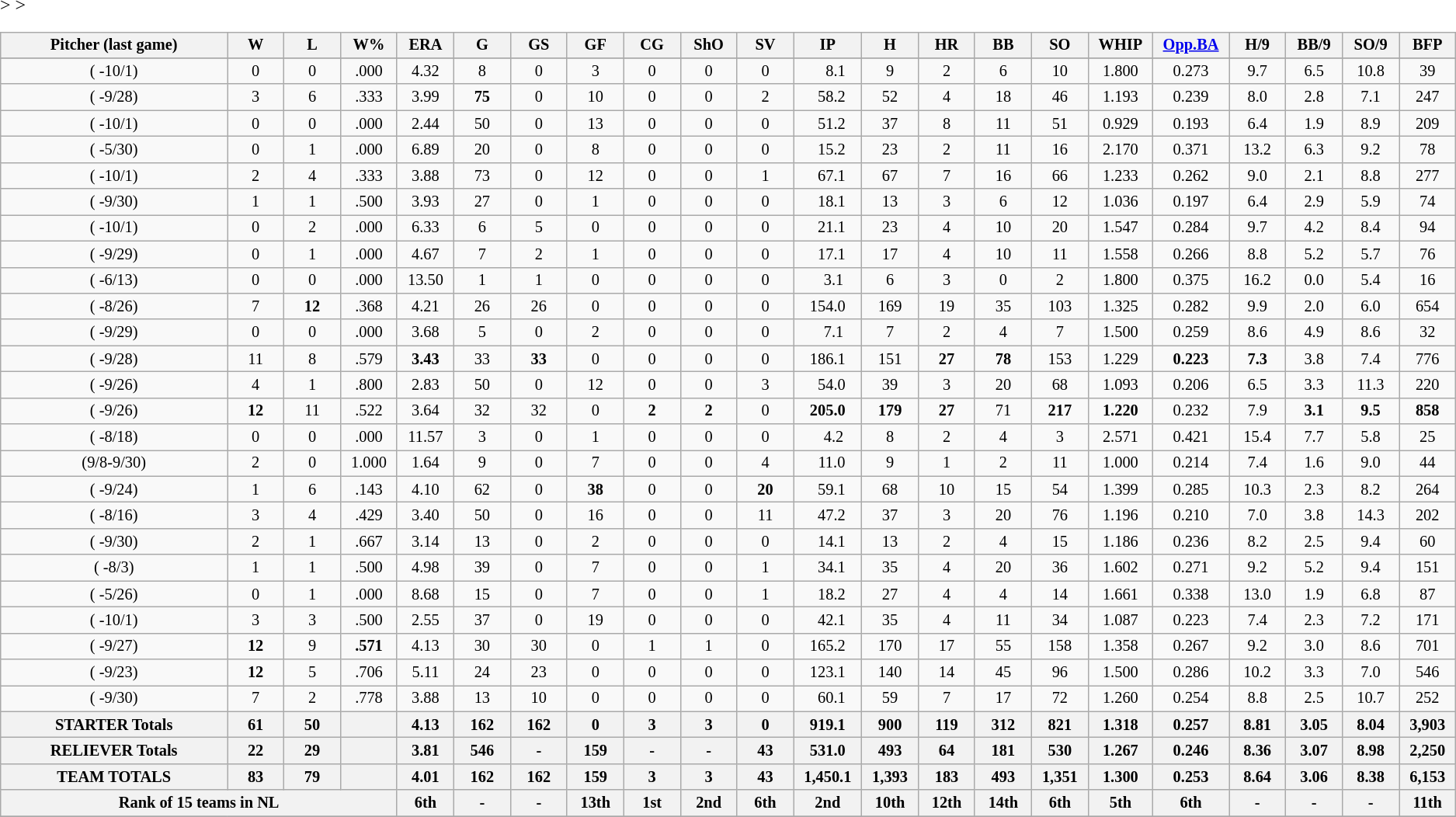<table class="wikitable sortable" style="font-size:85%; text-align:center;">
<tr>
<th style="width:12%;">Pitcher (last game)</th>
<th style="width:3%;">W</th>
<th style="width:3%;">L</th>
<th style="width:3%;">W%</th>
<th style="width:3%;">ERA</th>
<th style="width:3%;">G</th>
<th style="width:3%;">GS</th>
<th style="width:3%;">GF</th>
<th style="width:3%;">CG</th>
<th style="width:3%;">ShO</th>
<th style="width:3%;">SV</th>
<th style="width:3%;">IP</th>
<th style="width:3%;">H</th>
<th style="width:3%;">HR</th>
<th style="width:3%;">BB</th>
<th style="width:3%;">SO</th>
<th style="width:3%;">WHIP</th>
<th style="width:3%;"><a href='#'>Opp.BA</a></th>
<th style="width:3%;">H/9</th>
<th style="width:3%;">BB/9</th>
<th style="width:3%;">SO/9</th>
<th style="width:3%;">BFP</th>
</tr>
<tr Name                                             W    L     W%     ERA     G   GS    GF   CG  ShO   SV    IP      H    HR   BB   SO       WHIP   Opp. BA    H/9    BB/9   SO/9   BFP -->>
</tr>
<tr>
<td> ( -10/1)</td>
<td>0</td>
<td>0</td>
<td>.000</td>
<td>4.32</td>
<td>8</td>
<td>0</td>
<td>3</td>
<td>0</td>
<td>0</td>
<td>0</td>
<td>    8.1</td>
<td>9</td>
<td>2</td>
<td>6</td>
<td>10</td>
<td>1.800</td>
<td>0.273</td>
<td>9.7</td>
<td>6.5</td>
<td>10.8</td>
<td>39</td>
</tr>
<tr>
<td> ( -9/28)</td>
<td>3</td>
<td>6</td>
<td>.333</td>
<td>3.99</td>
<td><strong>75</strong></td>
<td>0</td>
<td>10</td>
<td>0</td>
<td>0</td>
<td>2</td>
<td>  58.2</td>
<td>52</td>
<td>4</td>
<td>18</td>
<td>46</td>
<td>1.193</td>
<td>0.239</td>
<td>8.0</td>
<td>2.8</td>
<td>7.1</td>
<td>247</td>
</tr>
<tr>
<td> ( -10/1)</td>
<td>0</td>
<td>0</td>
<td>.000</td>
<td>2.44</td>
<td>50</td>
<td>0</td>
<td>13</td>
<td>0</td>
<td>0</td>
<td>0</td>
<td>  51.2</td>
<td>37</td>
<td>8</td>
<td>11</td>
<td>51</td>
<td>0.929</td>
<td>0.193</td>
<td>6.4</td>
<td>1.9</td>
<td>8.9</td>
<td>209</td>
</tr>
<tr>
<td><em></em> ( -5/30)</td>
<td>0</td>
<td>1</td>
<td>.000</td>
<td>6.89</td>
<td>20</td>
<td>0</td>
<td>8</td>
<td>0</td>
<td>0</td>
<td>0</td>
<td>  15.2</td>
<td>23</td>
<td>2</td>
<td>11</td>
<td>16</td>
<td>2.170</td>
<td>0.371</td>
<td>13.2</td>
<td>6.3</td>
<td>9.2</td>
<td>78</td>
</tr>
<tr>
<td> ( -10/1)</td>
<td>2</td>
<td>4</td>
<td>.333</td>
<td>3.88</td>
<td>73</td>
<td>0</td>
<td>12</td>
<td>0</td>
<td>0</td>
<td>1</td>
<td>  67.1</td>
<td>67</td>
<td>7</td>
<td>16</td>
<td>66</td>
<td>1.233</td>
<td>0.262</td>
<td>9.0</td>
<td>2.1</td>
<td>8.8</td>
<td>277</td>
</tr>
<tr>
<td> ( -9/30)</td>
<td>1</td>
<td>1</td>
<td>.500</td>
<td>3.93</td>
<td>27</td>
<td>0</td>
<td>1</td>
<td>0</td>
<td>0</td>
<td>0</td>
<td>  18.1</td>
<td>13</td>
<td>3</td>
<td>6</td>
<td>12</td>
<td>1.036</td>
<td>0.197</td>
<td>6.4</td>
<td>2.9</td>
<td>5.9</td>
<td>74</td>
</tr>
<tr>
<td> ( -10/1)</td>
<td>0</td>
<td>2</td>
<td>.000</td>
<td>6.33</td>
<td>6</td>
<td>5</td>
<td>0</td>
<td>0</td>
<td>0</td>
<td>0</td>
<td>  21.1</td>
<td>23</td>
<td>4</td>
<td>10</td>
<td>20</td>
<td>1.547</td>
<td>0.284</td>
<td>9.7</td>
<td>4.2</td>
<td>8.4</td>
<td>94</td>
</tr>
<tr>
<td> ( -9/29)</td>
<td>0</td>
<td>1</td>
<td>.000</td>
<td>4.67</td>
<td>7</td>
<td>2</td>
<td>1</td>
<td>0</td>
<td>0</td>
<td>0</td>
<td>  17.1</td>
<td>17</td>
<td>4</td>
<td>10</td>
<td>11</td>
<td>1.558</td>
<td>0.266</td>
<td>8.8</td>
<td>5.2</td>
<td>5.7</td>
<td>76</td>
</tr>
<tr>
<td><em></em> ( -6/13)</td>
<td>0</td>
<td>0</td>
<td>.000</td>
<td>13.50</td>
<td>1</td>
<td>1</td>
<td>0</td>
<td>0</td>
<td>0</td>
<td>0</td>
<td>   3.1</td>
<td>6</td>
<td>3</td>
<td>0</td>
<td>2</td>
<td>1.800</td>
<td>0.375</td>
<td>16.2</td>
<td>0.0</td>
<td>5.4</td>
<td>16</td>
</tr>
<tr>
<td><em></em> ( -8/26)</td>
<td>7</td>
<td><strong>12</strong></td>
<td>.368</td>
<td>4.21</td>
<td>26</td>
<td>26</td>
<td>0</td>
<td>0</td>
<td>0</td>
<td>0</td>
<td>154.0</td>
<td>169</td>
<td>19</td>
<td>35</td>
<td>103</td>
<td>1.325</td>
<td>0.282</td>
<td>9.9</td>
<td>2.0</td>
<td>6.0</td>
<td>654</td>
</tr>
<tr>
<td> ( -9/29)</td>
<td>0</td>
<td>0</td>
<td>.000</td>
<td>3.68</td>
<td>5</td>
<td>0</td>
<td>2</td>
<td>0</td>
<td>0</td>
<td>0</td>
<td>   7.1</td>
<td>7</td>
<td>2</td>
<td>4</td>
<td>7</td>
<td>1.500</td>
<td>0.259</td>
<td>8.6</td>
<td>4.9</td>
<td>8.6</td>
<td>32</td>
</tr>
<tr>
<td> ( -9/28)</td>
<td>11</td>
<td>8</td>
<td>.579</td>
<td><strong>3.43</strong></td>
<td>33</td>
<td><strong>33</strong></td>
<td>0</td>
<td>0</td>
<td>0</td>
<td>0</td>
<td>186.1</td>
<td>151</td>
<td><strong>27</strong></td>
<td><strong>78</strong></td>
<td>153</td>
<td>1.229</td>
<td><strong>0.223</strong></td>
<td><strong>7.3</strong></td>
<td>3.8</td>
<td>7.4</td>
<td>776</td>
</tr>
<tr>
<td> ( -9/26)</td>
<td>4</td>
<td>1</td>
<td>.800</td>
<td>2.83</td>
<td>50</td>
<td>0</td>
<td>12</td>
<td>0</td>
<td>0</td>
<td>3</td>
<td>  54.0</td>
<td>39</td>
<td>3</td>
<td>20</td>
<td>68</td>
<td>1.093</td>
<td>0.206</td>
<td>6.5</td>
<td>3.3</td>
<td>11.3</td>
<td>220</td>
</tr>
<tr>
<td> ( -9/26)</td>
<td><strong>12</strong></td>
<td>11</td>
<td>.522</td>
<td>3.64</td>
<td>32</td>
<td>32</td>
<td>0</td>
<td><strong>2</strong></td>
<td><strong>2</strong></td>
<td>0</td>
<td><strong>205.0</strong></td>
<td><strong>179</strong></td>
<td><strong>27</strong></td>
<td>71</td>
<td><strong>217</strong></td>
<td><strong>1.220</strong></td>
<td>0.232</td>
<td>7.9</td>
<td><strong>3.1</strong></td>
<td><strong>9.5</strong></td>
<td><strong>858</strong></td>
</tr>
<tr>
<td> ( -8/18)</td>
<td>0</td>
<td>0</td>
<td>.000</td>
<td>11.57</td>
<td>3</td>
<td>0</td>
<td>1</td>
<td>0</td>
<td>0</td>
<td>0</td>
<td>   4.2</td>
<td>8</td>
<td>2</td>
<td>4</td>
<td>3</td>
<td>2.571</td>
<td>0.421</td>
<td>15.4</td>
<td>7.7</td>
<td>5.8</td>
<td>25</td>
</tr>
<tr>
<td> (9/8-9/30)</td>
<td>2</td>
<td>0</td>
<td>1.000</td>
<td>1.64</td>
<td>9</td>
<td>0</td>
<td>7</td>
<td>0</td>
<td>0</td>
<td>4</td>
<td>  11.0</td>
<td>9</td>
<td>1</td>
<td>2</td>
<td>11</td>
<td>1.000</td>
<td>0.214</td>
<td>7.4</td>
<td>1.6</td>
<td>9.0</td>
<td>44</td>
</tr>
<tr>
<td> ( -9/24)</td>
<td>1</td>
<td>6</td>
<td>.143</td>
<td>4.10</td>
<td>62</td>
<td>0</td>
<td><strong>38</strong></td>
<td>0</td>
<td>0</td>
<td><strong>20</strong></td>
<td>  59.1</td>
<td>68</td>
<td>10</td>
<td>15</td>
<td>54</td>
<td>1.399</td>
<td>0.285</td>
<td>10.3</td>
<td>2.3</td>
<td>8.2</td>
<td>264</td>
</tr>
<tr>
<td> ( -8/16)</td>
<td>3</td>
<td>4</td>
<td>.429</td>
<td>3.40</td>
<td>50</td>
<td>0</td>
<td>16</td>
<td>0</td>
<td>0</td>
<td>11</td>
<td>  47.2</td>
<td>37</td>
<td>3</td>
<td>20</td>
<td>76</td>
<td>1.196</td>
<td>0.210</td>
<td>7.0</td>
<td>3.8</td>
<td>14.3</td>
<td>202</td>
</tr>
<tr>
<td> ( -9/30)</td>
<td>2</td>
<td>1</td>
<td>.667</td>
<td>3.14</td>
<td>13</td>
<td>0</td>
<td>2</td>
<td>0</td>
<td>0</td>
<td>0</td>
<td>  14.1</td>
<td>13</td>
<td>2</td>
<td>4</td>
<td>15</td>
<td>1.186</td>
<td>0.236</td>
<td>8.2</td>
<td>2.5</td>
<td>9.4</td>
<td>60</td>
</tr>
<tr>
<td><em></em> ( -8/3)</td>
<td>1</td>
<td>1</td>
<td>.500</td>
<td>4.98</td>
<td>39</td>
<td>0</td>
<td>7</td>
<td>0</td>
<td>0</td>
<td>1</td>
<td>  34.1</td>
<td>35</td>
<td>4</td>
<td>20</td>
<td>36</td>
<td>1.602</td>
<td>0.271</td>
<td>9.2</td>
<td>5.2</td>
<td>9.4</td>
<td>151</td>
</tr>
<tr>
<td><em></em> ( -5/26)</td>
<td>0</td>
<td>1</td>
<td>.000</td>
<td>8.68</td>
<td>15</td>
<td>0</td>
<td>7</td>
<td>0</td>
<td>0</td>
<td>1</td>
<td>  18.2</td>
<td>27</td>
<td>4</td>
<td>4</td>
<td>14</td>
<td>1.661</td>
<td>0.338</td>
<td>13.0</td>
<td>1.9</td>
<td>6.8</td>
<td>87</td>
</tr>
<tr>
<td> ( -10/1)</td>
<td>3</td>
<td>3</td>
<td>.500</td>
<td>2.55</td>
<td>37</td>
<td>0</td>
<td>19</td>
<td>0</td>
<td>0</td>
<td>0</td>
<td>  42.1</td>
<td>35</td>
<td>4</td>
<td>11</td>
<td>34</td>
<td>1.087</td>
<td>0.223</td>
<td>7.4</td>
<td>2.3</td>
<td>7.2</td>
<td>171</td>
</tr>
<tr>
<td> ( -9/27)</td>
<td><strong>12</strong></td>
<td>9</td>
<td><strong>.571</strong></td>
<td>4.13</td>
<td>30</td>
<td>30</td>
<td>0</td>
<td>1</td>
<td>1</td>
<td>0</td>
<td>165.2</td>
<td>170</td>
<td>17</td>
<td>55</td>
<td>158</td>
<td>1.358</td>
<td>0.267</td>
<td>9.2</td>
<td>3.0</td>
<td>8.6</td>
<td>701</td>
</tr>
<tr>
<td> ( -9/23)</td>
<td><strong>12</strong></td>
<td>5</td>
<td>.706</td>
<td>5.11</td>
<td>24</td>
<td>23</td>
<td>0</td>
<td>0</td>
<td>0</td>
<td>0</td>
<td>123.1</td>
<td>140</td>
<td>14</td>
<td>45</td>
<td>96</td>
<td>1.500</td>
<td>0.286</td>
<td>10.2</td>
<td>3.3</td>
<td>7.0</td>
<td>546</td>
</tr>
<tr>
<td> ( -9/30)</td>
<td>7</td>
<td>2</td>
<td>.778</td>
<td>3.88</td>
<td>13</td>
<td>10</td>
<td>0</td>
<td>0</td>
<td>0</td>
<td>0</td>
<td>  60.1</td>
<td>59</td>
<td>7</td>
<td>17</td>
<td>72</td>
<td>1.260</td>
<td>0.254</td>
<td>8.8</td>
<td>2.5</td>
<td>10.7</td>
<td>252</td>
</tr>
<tr Name                                             W    L     W%     ERA     G   GS    GF   CG  ShO   SV    IP      H    HR   BB   SO       WHIP     H/9    BB/9   SO/9   BFP -->>
<th>STARTER Totals</th>
<th>61</th>
<th>50</th>
<th></th>
<th>4.13</th>
<th>162</th>
<th>162</th>
<th>0</th>
<th>3</th>
<th>3</th>
<th>0</th>
<th>919.1</th>
<th>900</th>
<th>119</th>
<th>312</th>
<th>821</th>
<th>1.318</th>
<th>0.257</th>
<th>8.81</th>
<th>3.05</th>
<th>8.04</th>
<th>3,903</th>
</tr>
<tr>
<th>RELIEVER Totals</th>
<th>22</th>
<th>29</th>
<th></th>
<th>3.81</th>
<th>546</th>
<th>-</th>
<th>159</th>
<th>-</th>
<th>-</th>
<th>43</th>
<th>531.0</th>
<th>493</th>
<th>64</th>
<th>181</th>
<th>530</th>
<th>1.267</th>
<th>0.246</th>
<th>8.36</th>
<th>3.07</th>
<th>8.98</th>
<th>2,250</th>
</tr>
<tr>
<th>TEAM TOTALS</th>
<th>83</th>
<th>79</th>
<th></th>
<th>4.01</th>
<th>162</th>
<th>162</th>
<th>159</th>
<th>3</th>
<th>3</th>
<th>43</th>
<th>1,450.1</th>
<th>1,393</th>
<th>183</th>
<th>493</th>
<th>1,351</th>
<th>1.300</th>
<th>0.253</th>
<th>8.64</th>
<th>3.06</th>
<th>8.38</th>
<th>6,153</th>
</tr>
<tr>
<th colspan="4">Rank of 15 teams in NL</th>
<th>6th</th>
<th>-</th>
<th>-</th>
<th>13th</th>
<th>1st</th>
<th>2nd</th>
<th>6th</th>
<th>2nd</th>
<th>10th</th>
<th>12th</th>
<th>14th</th>
<th>6th</th>
<th>5th</th>
<th>6th</th>
<th>-</th>
<th>-</th>
<th>-</th>
<th>11th</th>
</tr>
<tr>
</tr>
</table>
